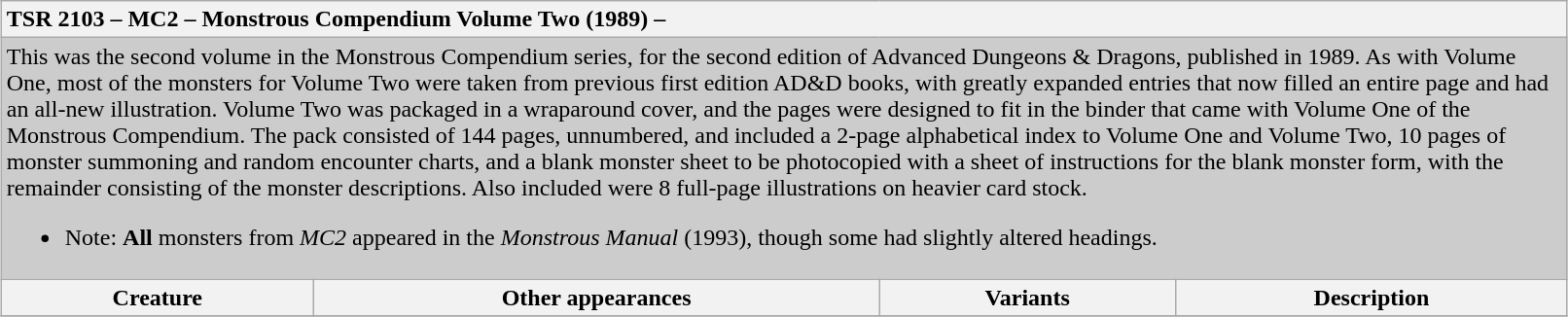<table class="wikitable collapsible" style="margin:15px; width:85%;">
<tr>
<th colspan="5" style="text-align:left">TSR 2103 – MC2 – Monstrous Compendium Volume Two (1989) – </th>
</tr>
<tr style="background:#ccc;">
<td colspan="5" style="text-align:left;">This was the second volume in the Monstrous Compendium series, for the second edition of Advanced Dungeons & Dragons, published in 1989. As with Volume One, most of the monsters for Volume Two were taken from previous first edition AD&D books, with greatly expanded entries that now filled an entire page and had an all-new illustration. Volume Two was packaged in a wraparound cover, and the pages were designed to fit in the binder that came with Volume One of the Monstrous Compendium. The pack consisted of 144 pages, unnumbered, and included a 2-page alphabetical index to Volume One and Volume Two, 10 pages of monster summoning and random encounter charts, and a blank monster sheet to be photocopied with a sheet of instructions for the blank monster form, with the remainder consisting of the monster descriptions. Also included were 8 full-page illustrations on heavier card stock.<br><ul><li>Note: <strong>All</strong> monsters from <em>MC2</em> appeared in the <em>Monstrous Manual</em> (1993), though some had slightly altered headings.</li></ul></td>
</tr>
<tr>
<th>Creature</th>
<th>Other appearances</th>
<th>Variants</th>
<th>Description</th>
</tr>
<tr>
</tr>
</table>
